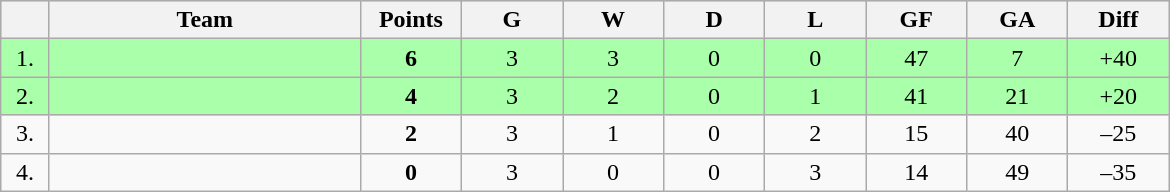<table class=wikitable style="text-align:center">
<tr bgcolor="#DCDCDC">
<th width="25"></th>
<th width="200">Team</th>
<th width="60">Points</th>
<th width="60">G</th>
<th width="60">W</th>
<th width="60">D</th>
<th width="60">L</th>
<th width="60">GF</th>
<th width="60">GA</th>
<th width="60">Diff</th>
</tr>
<tr bgcolor=#AAFFAA>
<td>1.</td>
<td align=left></td>
<td><strong>6</strong></td>
<td>3</td>
<td>3</td>
<td>0</td>
<td>0</td>
<td>47</td>
<td>7</td>
<td>+40</td>
</tr>
<tr bgcolor=#AAFFAA>
<td>2.</td>
<td align=left></td>
<td><strong>4</strong></td>
<td>3</td>
<td>2</td>
<td>0</td>
<td>1</td>
<td>41</td>
<td>21</td>
<td>+20</td>
</tr>
<tr>
<td>3.</td>
<td align=left></td>
<td><strong>2</strong></td>
<td>3</td>
<td>1</td>
<td>0</td>
<td>2</td>
<td>15</td>
<td>40</td>
<td>–25</td>
</tr>
<tr>
<td>4.</td>
<td align=left></td>
<td><strong>0</strong></td>
<td>3</td>
<td>0</td>
<td>0</td>
<td>3</td>
<td>14</td>
<td>49</td>
<td>–35</td>
</tr>
</table>
